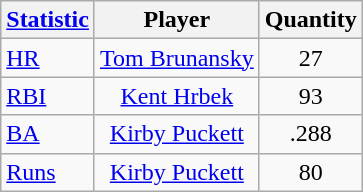<table class="wikitable" style="text-align: center;">
<tr>
<th><a href='#'>Statistic</a></th>
<th>Player</th>
<th>Quantity</th>
</tr>
<tr>
<td align="left"><a href='#'>HR</a></td>
<td><a href='#'>Tom Brunansky</a></td>
<td>27</td>
</tr>
<tr>
<td align="left"><a href='#'>RBI</a></td>
<td><a href='#'>Kent Hrbek</a></td>
<td>93</td>
</tr>
<tr>
<td align="left"><a href='#'>BA</a></td>
<td><a href='#'>Kirby Puckett</a></td>
<td>.288</td>
</tr>
<tr>
<td align="left"><a href='#'>Runs</a></td>
<td><a href='#'>Kirby Puckett</a></td>
<td>80</td>
</tr>
</table>
